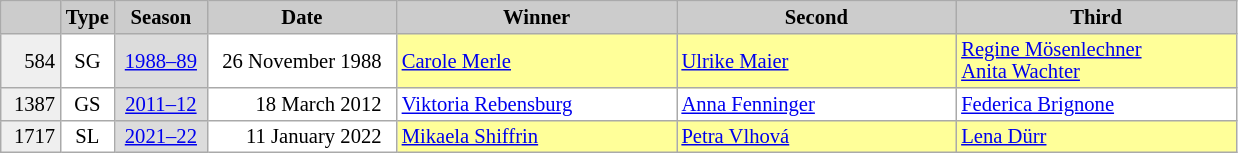<table class="wikitable plainrowheaders" style="background:#fff; font-size:86%; line-height:15px; border:grey solid 1px; border-collapse:collapse;">
<tr>
<th style="background-color: #ccc;" width="33"></th>
<th style="background-color: #ccc;" width="30">Type</th>
<th style="background-color: #ccc;" width="55">Season</th>
<th style="background-color: #ccc;" width="120">Date</th>
<th style="background:#ccc;" width="180">Winner</th>
<th style="background:#ccc;" width="180">Second</th>
<th style="background:#ccc;" width="180">Third</th>
</tr>
<tr>
<td align=right align=center bgcolor="#EFEFEF">584</td>
<td align=center>SG</td>
<td bgcolor=gainsboro align=center><a href='#'>1988–89</a></td>
<td align=right>26 November 1988  </td>
<td bgcolor=#FFFF99> <a href='#'>Carole Merle</a></td>
<td bgcolor=#FFFF99> <a href='#'>Ulrike Maier</a></td>
<td bgcolor=#FFFF99> <a href='#'>Regine Mösenlechner</a><br> <a href='#'>Anita Wachter</a></td>
</tr>
<tr>
<td align=right align=center bgcolor="#EFEFEF">1387</td>
<td align=center>GS</td>
<td bgcolor=gainsboro align=center><a href='#'>2011–12</a></td>
<td align=right>18 March 2012  </td>
<td> <a href='#'>Viktoria Rebensburg</a></td>
<td> <a href='#'>Anna Fenninger</a></td>
<td> <a href='#'>Federica Brignone</a></td>
</tr>
<tr>
<td align=right align=center bgcolor="#EFEFEF">1717</td>
<td align=center>SL</td>
<td bgcolor=gainsboro align=center><a href='#'>2021–22</a></td>
<td align=right>11 January 2022  </td>
<td bgcolor=#FFFF99> <a href='#'>Mikaela Shiffrin</a></td>
<td bgcolor=#FFFF99> <a href='#'>Petra Vlhová</a></td>
<td bgcolor=#FFFF99> <a href='#'>Lena Dürr</a></td>
</tr>
</table>
